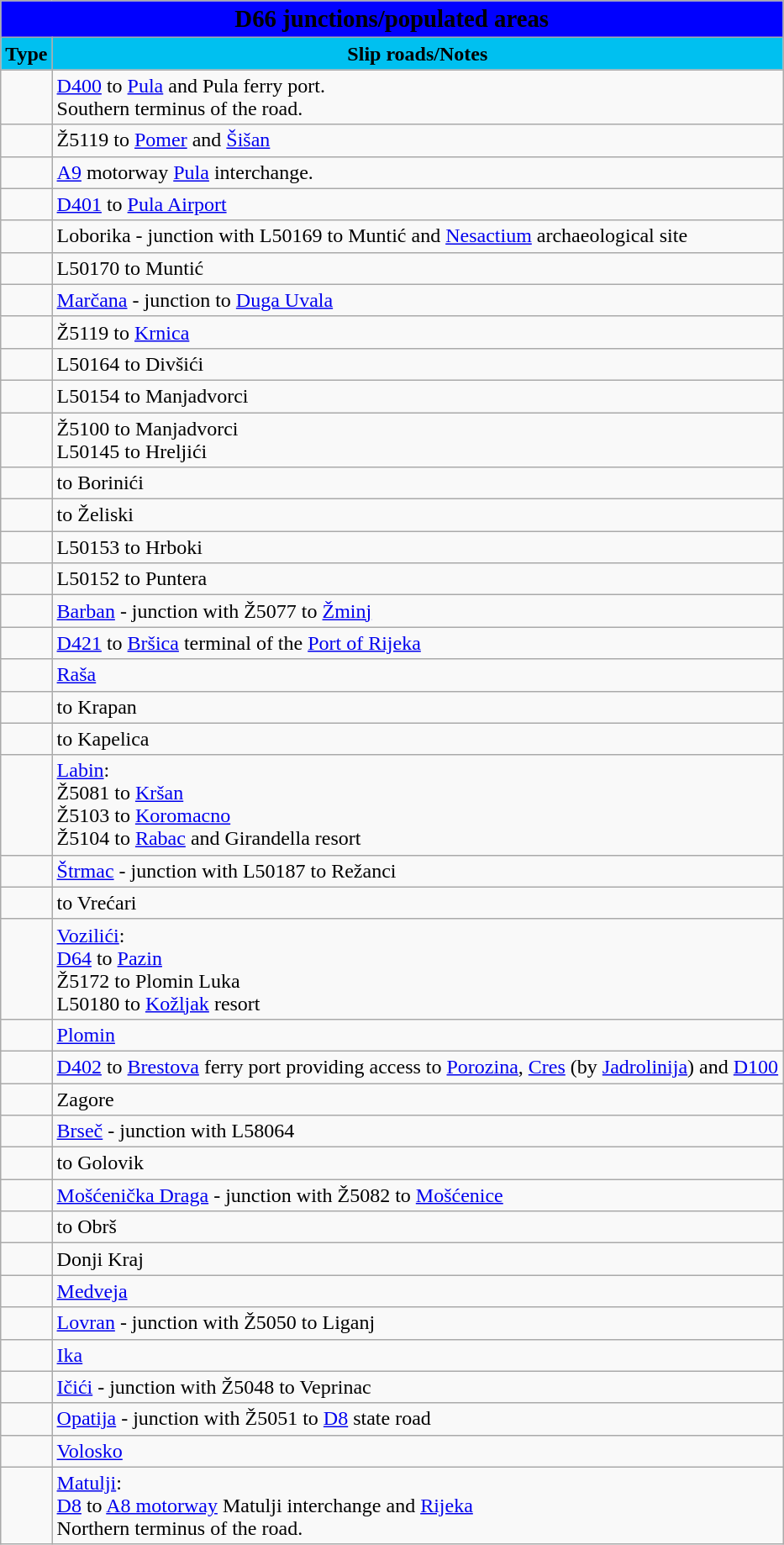<table class="wikitable">
<tr>
<td colspan=2 bgcolor=blue align=center style=margin-top:15><span><big><strong>D66 junctions/populated areas</strong></big></span></td>
</tr>
<tr>
<td align=center bgcolor=00c0f0><strong>Type</strong></td>
<td align=center bgcolor=00c0f0><strong>Slip roads/Notes</strong></td>
</tr>
<tr>
<td></td>
<td> <a href='#'>D400</a> to <a href='#'>Pula</a> and Pula ferry port.<br>Southern terminus of the road.</td>
</tr>
<tr>
<td></td>
<td>Ž5119 to <a href='#'>Pomer</a> and <a href='#'>Šišan</a></td>
</tr>
<tr>
<td></td>
<td> <a href='#'>A9</a> motorway <a href='#'>Pula</a> interchange.</td>
</tr>
<tr>
<td></td>
<td> <a href='#'>D401</a> to <a href='#'>Pula Airport</a></td>
</tr>
<tr>
<td></td>
<td>Loborika - junction with L50169 to Muntić and <a href='#'>Nesactium</a> archaeological site</td>
</tr>
<tr>
<td></td>
<td>L50170 to Muntić</td>
</tr>
<tr>
<td></td>
<td><a href='#'>Marčana</a> - junction to <a href='#'>Duga Uvala</a></td>
</tr>
<tr>
<td></td>
<td>Ž5119 to <a href='#'>Krnica</a></td>
</tr>
<tr>
<td></td>
<td>L50164 to Divšići</td>
</tr>
<tr>
<td></td>
<td>L50154 to Manjadvorci</td>
</tr>
<tr>
<td></td>
<td>Ž5100 to Manjadvorci<br>L50145 to Hreljići</td>
</tr>
<tr>
<td></td>
<td>to Borinići</td>
</tr>
<tr>
<td></td>
<td>to Želiski</td>
</tr>
<tr>
<td></td>
<td>L50153 to Hrboki</td>
</tr>
<tr>
<td></td>
<td>L50152 to Puntera</td>
</tr>
<tr>
<td></td>
<td><a href='#'>Barban</a> - junction with Ž5077 to <a href='#'>Žminj</a></td>
</tr>
<tr>
<td></td>
<td> <a href='#'>D421</a> to <a href='#'>Bršica</a> terminal of the <a href='#'>Port of Rijeka</a></td>
</tr>
<tr>
<td></td>
<td><a href='#'>Raša</a></td>
</tr>
<tr>
<td></td>
<td>to Krapan</td>
</tr>
<tr>
<td></td>
<td>to Kapelica</td>
</tr>
<tr>
<td></td>
<td><a href='#'>Labin</a>:<br>Ž5081 to <a href='#'>Kršan</a><br>Ž5103 to <a href='#'>Koromacno</a><br>Ž5104 to <a href='#'>Rabac</a> and Girandella resort</td>
</tr>
<tr>
<td></td>
<td><a href='#'>Štrmac</a> - junction with L50187 to Režanci</td>
</tr>
<tr>
<td></td>
<td>to Vrećari</td>
</tr>
<tr>
<td></td>
<td><a href='#'>Vozilići</a>:<br> <a href='#'>D64</a> to <a href='#'>Pazin</a><br>Ž5172 to Plomin Luka<br>L50180 to <a href='#'>Kožljak</a> resort</td>
</tr>
<tr>
<td></td>
<td><a href='#'>Plomin</a></td>
</tr>
<tr>
<td></td>
<td> <a href='#'>D402</a> to <a href='#'>Brestova</a> ferry port providing access to <a href='#'>Porozina</a>, <a href='#'>Cres</a> (by <a href='#'>Jadrolinija</a>) and <a href='#'>D100</a></td>
</tr>
<tr>
<td></td>
<td>Zagore</td>
</tr>
<tr>
<td></td>
<td><a href='#'>Brseč</a> - junction with L58064</td>
</tr>
<tr>
<td></td>
<td>to Golovik</td>
</tr>
<tr>
<td></td>
<td><a href='#'>Mošćenička Draga</a> - junction with Ž5082 to <a href='#'>Mošćenice</a></td>
</tr>
<tr>
<td></td>
<td>to Obrš</td>
</tr>
<tr>
<td></td>
<td>Donji Kraj</td>
</tr>
<tr>
<td></td>
<td><a href='#'>Medveja</a></td>
</tr>
<tr>
<td></td>
<td><a href='#'>Lovran</a> - junction with Ž5050 to Liganj</td>
</tr>
<tr>
<td></td>
<td><a href='#'>Ika</a></td>
</tr>
<tr>
<td></td>
<td><a href='#'>Ičići</a> - junction with Ž5048 to Veprinac</td>
</tr>
<tr>
<td></td>
<td><a href='#'>Opatija</a> - junction with Ž5051 to <a href='#'>D8</a> state road</td>
</tr>
<tr>
<td></td>
<td><a href='#'>Volosko</a></td>
</tr>
<tr>
<td></td>
<td><a href='#'>Matulji</a>:<br> <a href='#'>D8</a> to <a href='#'>A8 motorway</a> Matulji interchange and <a href='#'>Rijeka</a><br>Northern terminus of the road.</td>
</tr>
</table>
